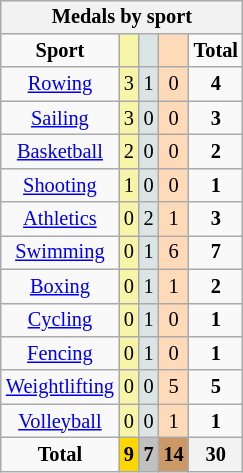<table class="wikitable" style="font-size:85%; float:right;">
<tr style="background:#efefef;">
<th colspan=7><strong>Medals by sport</strong></th>
</tr>
<tr align=center>
<td><strong>Sport</strong></td>
<td bgcolor=#f7f6a8></td>
<td bgcolor=#dce5e5></td>
<td bgcolor=#ffdab9></td>
<td><strong>Total</strong></td>
</tr>
<tr align=center>
<td><a href='#'>Rowing</a></td>
<td style="background:#F7F6A8;">3</td>
<td style="background:#DCE5E5;">1</td>
<td style="background:#FFDAB9;">0</td>
<td><strong>4</strong></td>
</tr>
<tr align=center>
<td><a href='#'>Sailing</a></td>
<td style="background:#F7F6A8;">3</td>
<td style="background:#DCE5E5;">0</td>
<td style="background:#FFDAB9;">0</td>
<td><strong>3</strong></td>
</tr>
<tr align=center>
<td><a href='#'>Basketball</a></td>
<td style="background:#F7F6A8;">2</td>
<td style="background:#DCE5E5;">0</td>
<td style="background:#FFDAB9;">0</td>
<td><strong>2</strong></td>
</tr>
<tr align=center>
<td><a href='#'>Shooting</a></td>
<td style="background:#F7F6A8;">1</td>
<td style="background:#DCE5E5;">0</td>
<td style="background:#FFDAB9;">0</td>
<td><strong>1</strong></td>
</tr>
<tr align=center>
<td><a href='#'>Athletics</a></td>
<td style="background:#F7F6A8;">0</td>
<td style="background:#DCE5E5;">2</td>
<td style="background:#FFDAB9;">1</td>
<td><strong>3</strong></td>
</tr>
<tr align=center>
<td><a href='#'>Swimming</a></td>
<td style="background:#F7F6A8;">0</td>
<td style="background:#DCE5E5;">1</td>
<td style="background:#FFDAB9;">6</td>
<td><strong>7</strong></td>
</tr>
<tr align=center>
<td><a href='#'>Boxing</a></td>
<td style="background:#F7F6A8;">0</td>
<td style="background:#DCE5E5;">1</td>
<td style="background:#FFDAB9;">1</td>
<td><strong>2</strong></td>
</tr>
<tr align=center>
<td><a href='#'>Cycling</a></td>
<td style="background:#F7F6A8;">0</td>
<td style="background:#DCE5E5;">1</td>
<td style="background:#FFDAB9;">0</td>
<td><strong>1</strong></td>
</tr>
<tr align=center>
<td><a href='#'>Fencing</a></td>
<td style="background:#F7F6A8;">0</td>
<td style="background:#DCE5E5;">1</td>
<td style="background:#FFDAB9;">0</td>
<td><strong>1</strong></td>
</tr>
<tr align=center>
<td><a href='#'>Weightlifting</a></td>
<td style="background:#F7F6A8;">0</td>
<td style="background:#DCE5E5;">0</td>
<td style="background:#FFDAB9;">5</td>
<td><strong>5</strong></td>
</tr>
<tr align=center>
<td><a href='#'>Volleyball</a></td>
<td style="background:#F7F6A8;">0</td>
<td style="background:#DCE5E5;">0</td>
<td style="background:#FFDAB9;">1</td>
<td><strong>1</strong></td>
</tr>
<tr align=center>
<td><strong>Total</strong></td>
<th style="background:gold;"><strong>9</strong></th>
<th style="background:silver;"><strong>7</strong></th>
<th style="background:#c96;"><strong>14</strong></th>
<th><strong>30</strong></th>
</tr>
</table>
